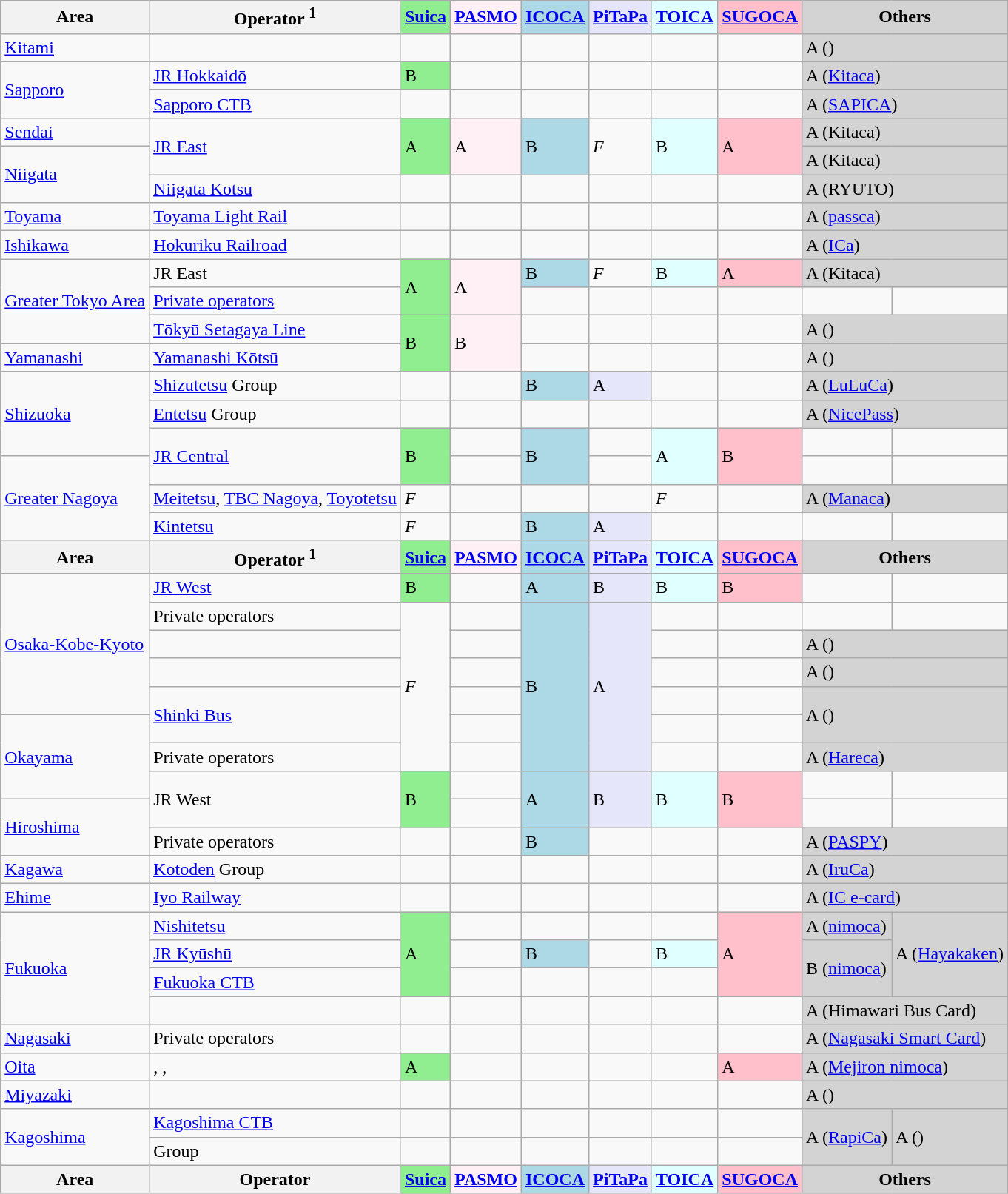<table class="wikitable sticky-header">
<tr>
<th>Area</th>
<th>Operator <sup>1</sup></th>
<th style="background:lightgreen;"><a href='#'>Suica</a></th>
<th style="background:lavenderblush;"><a href='#'>PASMO</a></th>
<th style="background:lightblue;"><a href='#'>ICOCA</a></th>
<th style="background:lavender;"><a href='#'>PiTaPa</a></th>
<th style="background:lightcyan;"><a href='#'>TOICA</a></th>
<th style="background:pink;"><a href='#'>SUGOCA</a></th>
<th style="background:lightgrey;" colspan="2">Others</th>
</tr>
<tr>
<td><a href='#'>Kitami</a></td>
<td></td>
<td></td>
<td></td>
<td></td>
<td></td>
<td></td>
<td></td>
<td colspan="2" style="background:lightgrey;">A ()</td>
</tr>
<tr>
<td rowspan=2><a href='#'>Sapporo</a></td>
<td><a href='#'>JR Hokkaidō</a></td>
<td style="background:lightgreen;">B</td>
<td></td>
<td></td>
<td></td>
<td></td>
<td></td>
<td colspan="2" style="background:lightgrey;">A (<a href='#'>Kitaca</a>)</td>
</tr>
<tr>
<td><a href='#'>Sapporo CTB</a></td>
<td></td>
<td></td>
<td></td>
<td></td>
<td></td>
<td></td>
<td colspan="2" style="background:lightgrey;">A (<a href='#'>SAPICA</a>)</td>
</tr>
<tr>
<td><a href='#'>Sendai</a></td>
<td rowspan=2><a href='#'>JR East</a></td>
<td rowspan=2 style="background:lightgreen;">A</td>
<td rowspan=2 style="background:lavenderblush;">A</td>
<td rowspan=2 style="background:lightblue;">B</td>
<td rowspan=2><span><em>F</em></span></td>
<td rowspan=2 style="background:lightcyan;">B</td>
<td rowspan=2 style="background:pink;">A</td>
<td colspan="2" style="background:lightgrey;">A (Kitaca)</td>
</tr>
<tr>
<td rowspan=2><a href='#'>Niigata</a></td>
<td colspan="2" style="background:lightgrey;">A (Kitaca)</td>
</tr>
<tr>
<td><a href='#'>Niigata Kotsu</a></td>
<td> </td>
<td></td>
<td></td>
<td></td>
<td></td>
<td></td>
<td colspan="2" style="background:lightgrey;">A (RYUTO)</td>
</tr>
<tr>
<td><a href='#'>Toyama</a></td>
<td><a href='#'>Toyama Light Rail</a></td>
<td></td>
<td></td>
<td></td>
<td></td>
<td></td>
<td></td>
<td colspan="2" style="background:lightgrey;">A (<a href='#'>passca</a>)</td>
</tr>
<tr>
<td><a href='#'>Ishikawa</a></td>
<td><a href='#'>Hokuriku Railroad</a></td>
<td></td>
<td></td>
<td></td>
<td></td>
<td></td>
<td></td>
<td colspan="2" style="background:lightgrey;">A (<a href='#'>ICa</a>)</td>
</tr>
<tr>
<td rowspan=3><a href='#'>Greater Tokyo Area</a></td>
<td>JR East</td>
<td rowspan=2 style="background:lightgreen;">A</td>
<td rowspan=2 style="background:lavenderblush;">A</td>
<td style="background:lightblue;">B</td>
<td><span><em>F</em></span></td>
<td style="background:lightcyan;">B</td>
<td style="background:pink;">A</td>
<td colspan="2" style="background:lightgrey;">A (Kitaca)</td>
</tr>
<tr>
<td><a href='#'>Private operators</a></td>
<td></td>
<td></td>
<td></td>
<td></td>
<td></td>
<td></td>
</tr>
<tr>
<td><a href='#'>Tōkyū Setagaya Line</a></td>
<td rowspan=2 style="background:lightgreen;">B</td>
<td rowspan=2 style="background:lavenderblush;">B</td>
<td></td>
<td></td>
<td></td>
<td></td>
<td colspan="2" style="background:lightgrey;">A ()</td>
</tr>
<tr>
<td><a href='#'>Yamanashi</a></td>
<td><a href='#'>Yamanashi Kōtsū</a></td>
<td></td>
<td></td>
<td></td>
<td></td>
<td colspan="2" style="background:lightgrey;">A ()</td>
</tr>
<tr>
<td rowspan=3><a href='#'>Shizuoka</a></td>
<td><a href='#'>Shizutetsu</a> Group</td>
<td></td>
<td></td>
<td style="background:lightblue;">B</td>
<td style="background:lavender;">A</td>
<td></td>
<td></td>
<td colspan="2" style="background:lightgrey;">A (<a href='#'>LuLuCa</a>)</td>
</tr>
<tr>
<td><a href='#'>Entetsu</a> Group</td>
<td></td>
<td></td>
<td></td>
<td></td>
<td></td>
<td></td>
<td colspan="2" style="background:lightgrey;">A (<a href='#'>NicePass</a>)</td>
</tr>
<tr>
<td rowspan=2><a href='#'>JR Central</a></td>
<td rowspan=2 style="background:lightgreen;">B</td>
<td> </td>
<td rowspan=2 style="background:lightblue;">B</td>
<td></td>
<td rowspan=2 style="background:lightcyan;">A</td>
<td rowspan=2 style="background:pink;">B</td>
<td></td>
<td></td>
</tr>
<tr>
<td rowspan=3><a href='#'>Greater Nagoya</a></td>
<td> </td>
<td></td>
<td></td>
<td></td>
</tr>
<tr>
<td><a href='#'>Meitetsu</a>, <a href='#'>TBC Nagoya</a>, <a href='#'>Toyotetsu</a></td>
<td><span><em>F</em></span></td>
<td></td>
<td></td>
<td></td>
<td><span><em>F</em></span></td>
<td></td>
<td colspan="2" style="background:lightgrey;">A (<a href='#'>Manaca</a>)</td>
</tr>
<tr>
<td><a href='#'>Kintetsu</a></td>
<td><span><em>F</em></span></td>
<td></td>
<td style="background:lightblue;">B</td>
<td style="background:lavender;">A</td>
<td></td>
<td></td>
<td></td>
<td></td>
</tr>
<tr>
<th>Area</th>
<th>Operator <sup>1</sup></th>
<th style="background:lightgreen;"><a href='#'>Suica</a></th>
<th style="background:lavenderblush;"><a href='#'>PASMO</a></th>
<th style="background:lightblue;"><a href='#'>ICOCA</a></th>
<th style="background:lavender;"><a href='#'>PiTaPa</a></th>
<th style="background:lightcyan;"><a href='#'>TOICA</a></th>
<th style="background:pink;"><a href='#'>SUGOCA</a></th>
<th style="background:lightgrey;" colspan="2">Others</th>
</tr>
<tr>
<td rowspan=5><a href='#'>Osaka-Kobe-Kyoto</a></td>
<td><a href='#'>JR West</a></td>
<td style="background:lightgreen;">B</td>
<td></td>
<td style="background:lightblue;">A</td>
<td style="background:lavender;">B</td>
<td style="background:lightcyan;">B</td>
<td style="background:pink;">B</td>
<td></td>
<td></td>
</tr>
<tr>
<td>Private operators</td>
<td rowspan=6><span><em>F</em></span></td>
<td></td>
<td rowspan=6 style="background:lightblue;">B</td>
<td rowspan=6 style="background:lavender;">A</td>
<td></td>
<td></td>
<td></td>
<td></td>
</tr>
<tr>
<td></td>
<td></td>
<td></td>
<td></td>
<td colspan="2" style="background:lightgrey;">A ()</td>
</tr>
<tr>
<td></td>
<td></td>
<td></td>
<td></td>
<td colspan="2" style="background:lightgrey;">A ()</td>
</tr>
<tr>
<td rowspan=2><a href='#'>Shinki Bus</a></td>
<td> </td>
<td></td>
<td></td>
<td rowspan="2" colspan="2" style="background:lightgrey;">A ()</td>
</tr>
<tr>
<td rowspan=3><a href='#'>Okayama</a></td>
<td> </td>
<td></td>
<td></td>
</tr>
<tr>
<td>Private operators</td>
<td></td>
<td></td>
<td></td>
<td colspan="2" style="background:lightgrey;">A (<a href='#'>Hareca</a>)</td>
</tr>
<tr>
<td rowspan=2>JR West</td>
<td rowspan=2 style="background:lightgreen;">B</td>
<td> </td>
<td rowspan=2 style="background:lightblue;">A</td>
<td rowspan=2 style="background:lavender;">B</td>
<td rowspan=2 style="background:lightcyan;">B</td>
<td rowspan=2 style="background:pink;">B</td>
<td></td>
<td></td>
</tr>
<tr>
<td rowspan=2><a href='#'>Hiroshima</a></td>
<td> </td>
<td></td>
<td></td>
</tr>
<tr>
<td>Private operators</td>
<td></td>
<td></td>
<td style="background:lightblue;">B</td>
<td></td>
<td></td>
<td></td>
<td colspan="2" style="background:lightgrey;">A (<a href='#'>PASPY</a>)</td>
</tr>
<tr>
<td><a href='#'>Kagawa</a></td>
<td><a href='#'>Kotoden</a> Group</td>
<td></td>
<td></td>
<td></td>
<td></td>
<td></td>
<td></td>
<td colspan="2" style="background:lightgrey;">A (<a href='#'>IruCa</a>)</td>
</tr>
<tr>
<td><a href='#'>Ehime</a></td>
<td><a href='#'>Iyo Railway</a></td>
<td></td>
<td></td>
<td></td>
<td></td>
<td></td>
<td></td>
<td colspan="2" style="background:lightgrey;">A (<a href='#'>IC e-card</a>)</td>
</tr>
<tr>
<td rowspan=4><a href='#'>Fukuoka</a></td>
<td><a href='#'>Nishitetsu</a></td>
<td rowspan="3" style="background:lightgreen;">A</td>
<td></td>
<td></td>
<td></td>
<td></td>
<td rowspan="3" style="background:pink;">A</td>
<td style="background:lightgrey;">A (<a href='#'>nimoca</a>)</td>
<td rowspan="3" style="background:lightgrey;">A (<a href='#'>Hayakaken</a>)</td>
</tr>
<tr>
<td><a href='#'>JR Kyūshū</a></td>
<td></td>
<td style="background:lightblue;">B</td>
<td></td>
<td style="background:lightcyan;">B</td>
<td style="background:lightgrey;" rowspan="2">B (<a href='#'>nimoca</a>)</td>
</tr>
<tr>
<td><a href='#'>Fukuoka CTB</a></td>
<td></td>
<td></td>
<td></td>
<td></td>
</tr>
<tr>
<td></td>
<td></td>
<td></td>
<td></td>
<td></td>
<td></td>
<td></td>
<td colspan="2" style="background:lightgrey;">A (Himawari Bus Card)</td>
</tr>
<tr>
<td><a href='#'>Nagasaki</a></td>
<td>Private operators</td>
<td></td>
<td></td>
<td></td>
<td></td>
<td></td>
<td></td>
<td colspan="2" style="background:lightgrey;">A (<a href='#'>Nagasaki Smart Card</a>)</td>
</tr>
<tr>
<td><a href='#'>Oita</a></td>
<td>, , </td>
<td style="background:lightgreen;">A</td>
<td></td>
<td></td>
<td></td>
<td></td>
<td style="background:pink;">A</td>
<td colspan="2" style="background:lightgrey;">A (<a href='#'>Mejiron nimoca</a>)</td>
</tr>
<tr>
<td><a href='#'>Miyazaki</a></td>
<td></td>
<td></td>
<td></td>
<td></td>
<td></td>
<td></td>
<td></td>
<td colspan="2" style="background:lightgrey;">A ()</td>
</tr>
<tr>
<td rowspan=2><a href='#'>Kagoshima</a></td>
<td><a href='#'>Kagoshima CTB</a></td>
<td></td>
<td></td>
<td></td>
<td></td>
<td></td>
<td></td>
<td rowspan="2" style="background:lightgrey;">A (<a href='#'>RapiCa</a>)</td>
<td rowspan="2" style="background:lightgrey;">A ()</td>
</tr>
<tr>
<td> Group</td>
<td></td>
<td></td>
<td></td>
<td></td>
<td></td>
<td></td>
</tr>
<tr>
<th>Area</th>
<th>Operator</th>
<th style="background:lightgreen;"><a href='#'>Suica</a></th>
<th style="background:lavenderblush;"><a href='#'>PASMO</a></th>
<th style="background:lightblue;"><a href='#'>ICOCA</a></th>
<th style="background:lavender;"><a href='#'>PiTaPa</a></th>
<th style="background:lightcyan;"><a href='#'>TOICA</a></th>
<th style="background:pink;"><a href='#'>SUGOCA</a></th>
<th style="background:lightgrey;" colspan="2">Others</th>
</tr>
</table>
